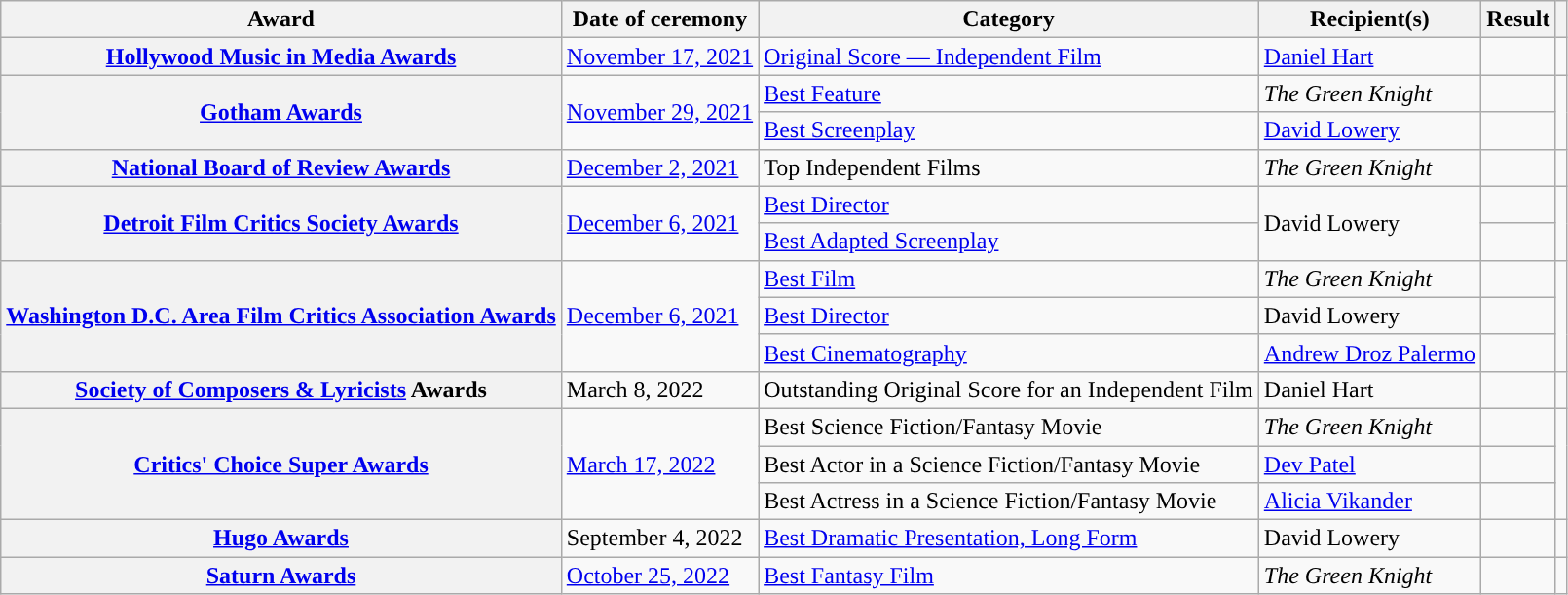<table class="sortable wikitable plainrowheaders">
<tr>
<th>Award</th>
<th>Date of ceremony</th>
<th>Category</th>
<th>Recipient(s)</th>
<th>Result</th>
<th></th>
</tr>
<tr>
<th scope="row"><a href='#'>Hollywood Music in Media Awards</a></th>
<td><a href='#'>November 17, 2021</a></td>
<td><a href='#'>Original Score — Independent Film</a></td>
<td><a href='#'>Daniel Hart</a></td>
<td></td>
<td align="center"></td>
</tr>
<tr>
<th scope="row" rowspan="2"><a href='#'>Gotham Awards</a></th>
<td rowspan="2"><a href='#'>November 29, 2021</a></td>
<td><a href='#'>Best Feature</a></td>
<td><em>The Green Knight</em></td>
<td></td>
<td rowspan="2" align="center"></td>
</tr>
<tr>
<td><a href='#'>Best Screenplay</a></td>
<td><a href='#'>David Lowery</a></td>
<td></td>
</tr>
<tr>
<th scope="row"><a href='#'>National Board of Review Awards</a></th>
<td><a href='#'>December 2, 2021</a></td>
<td>Top Independent Films</td>
<td><em>The Green Knight</em></td>
<td></td>
<td align="center"></td>
</tr>
<tr>
<th scope="row" rowspan="2"><a href='#'>Detroit Film Critics Society Awards</a></th>
<td rowspan="2"><a href='#'>December 6, 2021</a></td>
<td><a href='#'>Best Director</a></td>
<td rowspan="2">David Lowery</td>
<td></td>
<td rowspan="2" align="center"></td>
</tr>
<tr>
<td><a href='#'>Best Adapted Screenplay</a></td>
<td></td>
</tr>
<tr>
<th scope="row" rowspan="3"><a href='#'>Washington D.C. Area Film Critics Association Awards</a></th>
<td rowspan="3"><a href='#'>December 6, 2021</a></td>
<td><a href='#'>Best Film</a></td>
<td><em>The Green Knight</em></td>
<td></td>
<td rowspan="3" align="center"></td>
</tr>
<tr>
<td><a href='#'>Best Director</a></td>
<td>David Lowery</td>
<td></td>
</tr>
<tr>
<td><a href='#'>Best Cinematography</a></td>
<td><a href='#'>Andrew Droz Palermo</a></td>
<td></td>
</tr>
<tr>
<th scope="row"><a href='#'>Society of Composers & Lyricists</a> Awards</th>
<td>March 8, 2022</td>
<td>Outstanding Original Score for an Independent Film</td>
<td>Daniel Hart</td>
<td></td>
<td align="center"></td>
</tr>
<tr>
<th scope="row" rowspan="3"><a href='#'>Critics' Choice Super Awards</a></th>
<td rowspan="3"><a href='#'>March 17, 2022</a></td>
<td>Best Science Fiction/Fantasy Movie</td>
<td><em>The Green Knight</em></td>
<td></td>
<td rowspan="3" align="center"></td>
</tr>
<tr>
<td>Best Actor in a Science Fiction/Fantasy Movie</td>
<td><a href='#'>Dev Patel</a></td>
<td></td>
</tr>
<tr>
<td>Best Actress in a Science Fiction/Fantasy Movie</td>
<td><a href='#'>Alicia Vikander</a></td>
<td></td>
</tr>
<tr>
<th scope="row"><a href='#'>Hugo Awards</a></th>
<td>September 4, 2022</td>
<td><a href='#'>Best Dramatic Presentation, Long Form</a></td>
<td>David Lowery</td>
<td></td>
<td align="center"></td>
</tr>
<tr>
<th scope="row"><a href='#'>Saturn Awards</a></th>
<td><a href='#'>October 25, 2022</a></td>
<td><a href='#'>Best Fantasy Film</a></td>
<td><em>The Green Knight</em></td>
<td></td>
<td align="center"></td>
</tr>
</table>
